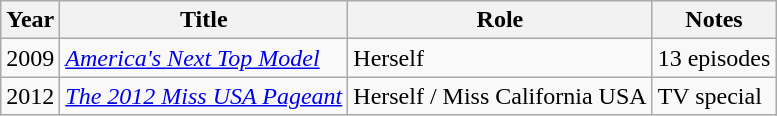<table class="wikitable">
<tr>
<th>Year</th>
<th>Title</th>
<th>Role</th>
<th>Notes</th>
</tr>
<tr>
<td>2009</td>
<td><em><a href='#'>America's Next Top Model</a></em></td>
<td>Herself</td>
<td>13 episodes</td>
</tr>
<tr>
<td>2012</td>
<td><em><a href='#'>The 2012 Miss USA Pageant</a></em></td>
<td>Herself / Miss California USA</td>
<td>TV special</td>
</tr>
</table>
